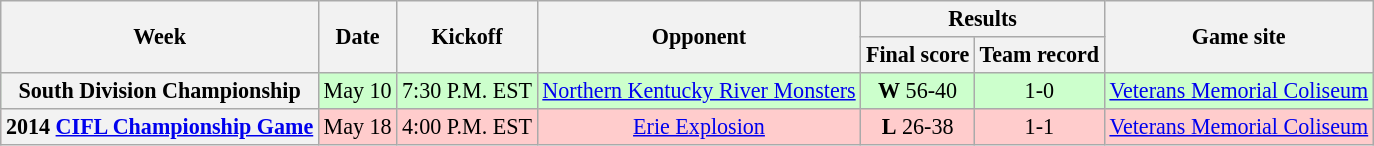<table class="wikitable" style="font-size: 92%;" "align=center">
<tr>
<th rowspan="2">Week</th>
<th rowspan="2">Date</th>
<th rowspan="2">Kickoff</th>
<th rowspan="2">Opponent</th>
<th colspan="2">Results</th>
<th rowspan="2">Game site</th>
</tr>
<tr>
<th>Final score</th>
<th>Team record</th>
</tr>
<tr style="background:#cfc">
<th>South Division Championship</th>
<td style="text-align:center;">May 10</td>
<td style="text-align:center;">7:30 P.M. EST</td>
<td style="text-align:center;"><a href='#'>Northern Kentucky River Monsters</a></td>
<td style="text-align:center;"><strong>W</strong> 56-40</td>
<td style="text-align:center;">1-0</td>
<td style="text-align:center;"><a href='#'>Veterans Memorial Coliseum</a></td>
</tr>
<tr style="background:#fcc">
<th>2014 <a href='#'>CIFL Championship Game</a></th>
<td style="text-align:center;">May 18</td>
<td style="text-align:center;">4:00 P.M. EST</td>
<td style="text-align:center;"><a href='#'>Erie Explosion</a></td>
<td style="text-align:center;"><strong>L</strong> 26-38</td>
<td style="text-align:center;">1-1</td>
<td style="text-align:center;"><a href='#'>Veterans Memorial Coliseum</a></td>
</tr>
</table>
